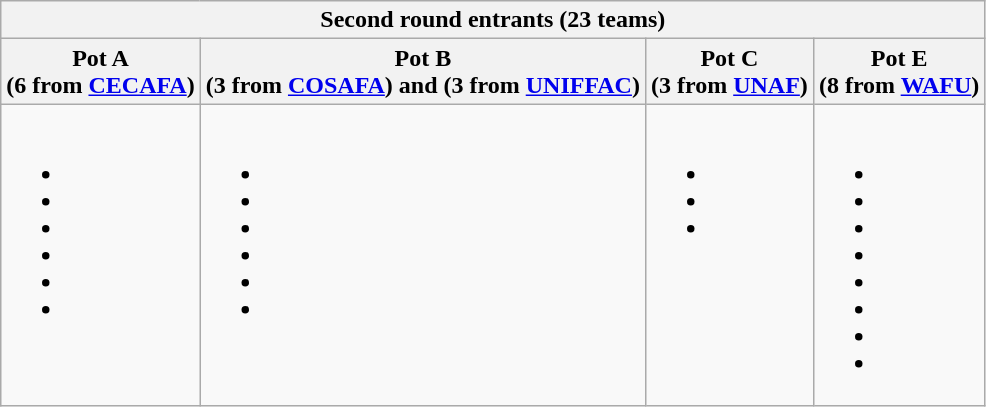<table class="wikitable">
<tr>
<th colspan=6>Second round entrants (23 teams)</th>
</tr>
<tr>
<th>Pot A<br>(6 from <a href='#'>CECAFA</a>)</th>
<th>Pot B<br>(3  from <a href='#'>COSAFA</a>) and (3 from <a href='#'>UNIFFAC</a>)</th>
<th>Pot C <br>(3 from <a href='#'>UNAF</a>)</th>
<th>Pot E<br>(8 from <a href='#'>WAFU</a>)</th>
</tr>
<tr>
<td valign=top><br><ul><li></li><li></li><li></li><li></li><li></li><li></li></ul></td>
<td valign=top><br><ul><li></li><li></li><li></li><li></li><li></li><li></li></ul></td>
<td valign=top><br><ul><li></li><li></li><li></li></ul></td>
<td valign=top><br><ul><li></li><li></li><li></li><li></li><li></li><li></li><li></li><li></li></ul></td>
</tr>
</table>
